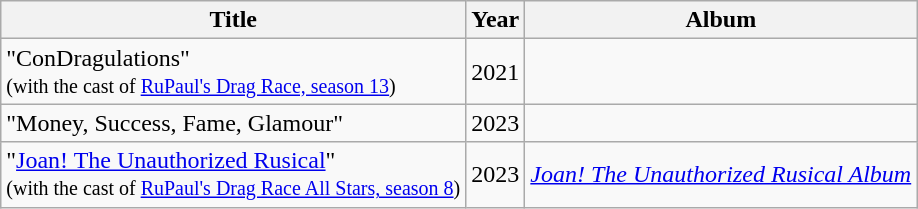<table class="wikitable plainrowheaders sortable">
<tr>
<th>Title</th>
<th>Year</th>
<th>Album</th>
</tr>
<tr>
<td>"ConDragulations"<br><small>(with the cast of <a href='#'>RuPaul's Drag Race, season 13</a>)</small></td>
<td>2021</td>
<td></td>
</tr>
<tr>
<td>"Money, Success, Fame, Glamour" </td>
<td>2023</td>
<td></td>
</tr>
<tr>
<td>"<a href='#'>Joan! The Unauthorized Rusical</a>"<br><small>(with the cast of <a href='#'>RuPaul's Drag Race All Stars, season 8</a>)</small></td>
<td>2023</td>
<td><em><a href='#'>Joan! The Unauthorized Rusical Album</a></em></td>
</tr>
</table>
